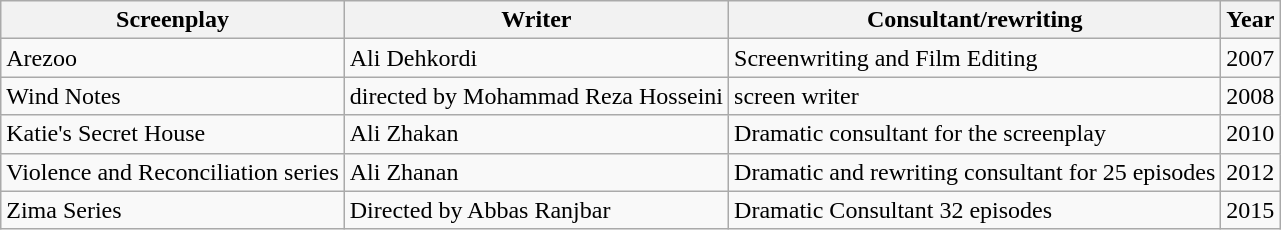<table class="wikitable">
<tr>
<th>Screenplay</th>
<th>Writer</th>
<th>Consultant/rewriting</th>
<th>Year</th>
</tr>
<tr>
<td>Arezoo</td>
<td>Ali Dehkordi</td>
<td>Screenwriting and Film Editing</td>
<td>2007</td>
</tr>
<tr>
<td>Wind Notes</td>
<td>directed by Mohammad Reza Hosseini</td>
<td>screen writer</td>
<td>2008</td>
</tr>
<tr>
<td>Katie's Secret House</td>
<td>Ali Zhakan</td>
<td>Dramatic consultant for the screenplay</td>
<td>2010</td>
</tr>
<tr>
<td>Violence and Reconciliation series</td>
<td>Ali Zhanan</td>
<td>Dramatic and rewriting consultant for 25 episodes</td>
<td>2012</td>
</tr>
<tr>
<td>Zima Series</td>
<td>Directed by Abbas Ranjbar</td>
<td>Dramatic Consultant 32 episodes</td>
<td>2015</td>
</tr>
</table>
